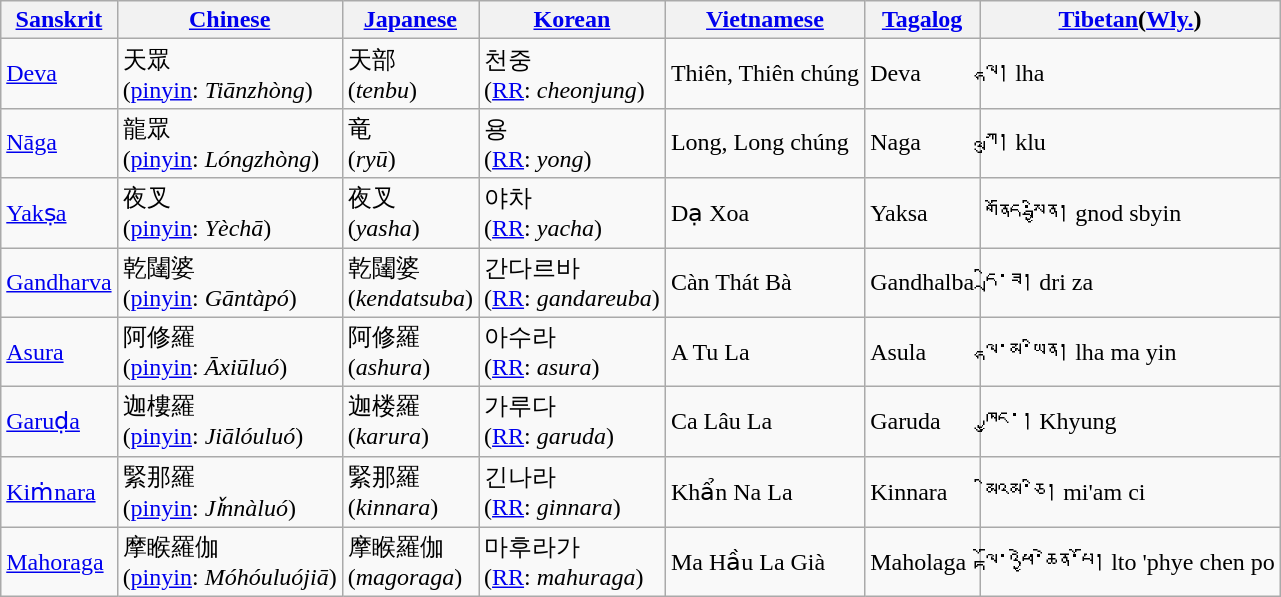<table class="wikitable">
<tr>
<th><a href='#'>Sanskrit</a></th>
<th><a href='#'>Chinese</a></th>
<th><a href='#'>Japanese</a></th>
<th><a href='#'>Korean</a></th>
<th><a href='#'>Vietnamese</a></th>
<th><a href='#'>Tagalog</a></th>
<th><a href='#'>Tibetan</a>(<a href='#'>Wly.</a>)</th>
</tr>
<tr>
<td><a href='#'>Deva</a></td>
<td>天眾<br>(<a href='#'>pinyin</a>: <em>Tiānzhòng</em>)</td>
<td>天部<br>(<em>tenbu</em>)</td>
<td>천중<br>(<a href='#'>RR</a>: <em>cheonjung</em>)</td>
<td>Thiên, Thiên chúng</td>
<td>Deva</td>
<td>ལྷ། lha</td>
</tr>
<tr>
<td><a href='#'>Nāga</a></td>
<td>龍眾<br>(<a href='#'>pinyin</a>: <em>Lóngzhòng</em>)</td>
<td>竜<br>(<em>ryū</em>)</td>
<td>용<br>(<a href='#'>RR</a>: <em>yong</em>)</td>
<td>Long, Long chúng</td>
<td>Naga</td>
<td>ཀླུ། klu</td>
</tr>
<tr>
<td><a href='#'>Yakṣa</a></td>
<td>夜叉<br>(<a href='#'>pinyin</a>: <em>Yèchā</em>)</td>
<td>夜叉<br>(<em>yasha</em>)</td>
<td>야차<br>(<a href='#'>RR</a>: <em>yacha</em>)</td>
<td>Dạ Xoa</td>
<td>Yaksa</td>
<td>གནོད་སྦྱིན།  gnod sbyin</td>
</tr>
<tr>
<td><a href='#'>Gandharva</a></td>
<td>乾闥婆<br>(<a href='#'>pinyin</a>: <em>Gāntàpó</em>)</td>
<td>乾闥婆<br>(<em>kendatsuba</em>)</td>
<td>간다르바<br>(<a href='#'>RR</a>: <em>gandareuba</em>)</td>
<td>Càn Thát Bà</td>
<td>Gandhalba</td>
<td>དྲི་ཟ། dri za</td>
</tr>
<tr>
<td><a href='#'>Asura</a></td>
<td>阿修羅<br>(<a href='#'>pinyin</a>: <em>Āxiūluó</em>)</td>
<td>阿修羅<br>(<em>ashura</em>)</td>
<td>아수라<br>(<a href='#'>RR</a>: <em>asura</em>)</td>
<td>A Tu La</td>
<td>Asula</td>
<td>ལྷ་མ་ཡིན། lha ma yin</td>
</tr>
<tr>
<td><a href='#'>Garuḍa</a></td>
<td>迦樓羅<br>(<a href='#'>pinyin</a>: <em>Jiālóuluó</em>)</td>
<td>迦楼羅<br>(<em>karura</em>)</td>
<td>가루다<br>(<a href='#'>RR</a>: <em>garuda</em>)</td>
<td>Ca Lâu La</td>
<td>Garuda</td>
<td>ཁྱུང་། Khyung</td>
</tr>
<tr>
<td><a href='#'>Kiṁnara</a></td>
<td>緊那羅<br>(<a href='#'>pinyin</a>: <em>Jǐnnàluó</em>)</td>
<td>緊那羅<br>(<em>kinnara</em>)</td>
<td>긴나라<br>(<a href='#'>RR</a>: <em>ginnara</em>)</td>
<td>Khẩn Na La</td>
<td>Kinnara</td>
<td>མིའམ་ཅི། mi'am ci</td>
</tr>
<tr>
<td><a href='#'>Mahoraga</a></td>
<td>摩睺羅伽<br>(<a href='#'>pinyin</a>: <em>Móhóuluójiā</em>)</td>
<td>摩睺羅伽<br>(<em>magoraga</em>)</td>
<td>마후라가<br>(<a href='#'>RR</a>: <em>mahuraga</em>)</td>
<td>Ma Hầu La Già</td>
<td>Maholaga</td>
<td>ལྟོ་འཕྱེ་ཆེན་པོ། lto 'phye chen po</td>
</tr>
</table>
